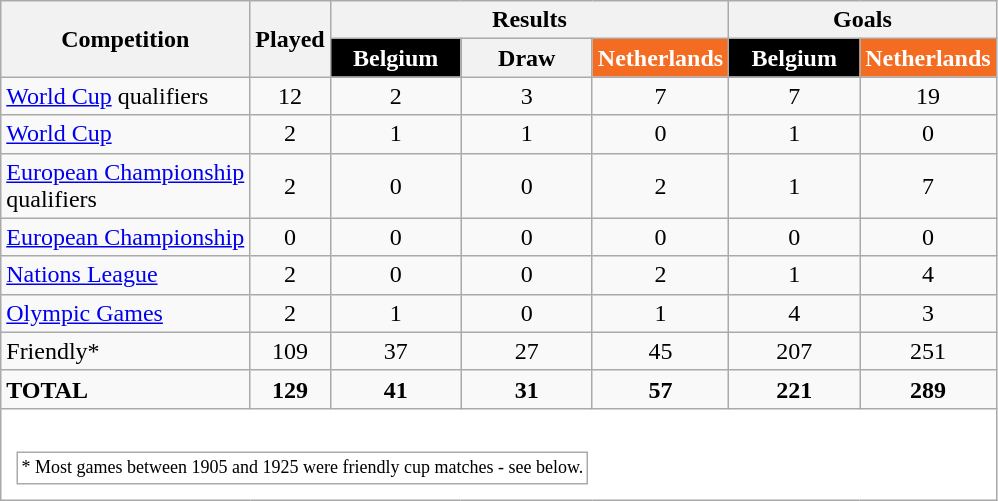<table class="wikitable" style="text-align: center">
<tr>
<th rowspan="2">Competition</th>
<th rowspan="2">Played</th>
<th colspan="3">Results</th>
<th colspan="2">Goals</th>
</tr>
<tr>
<th style="background-color:black; color:white; width:80px; ">Belgium</th>
<th style = "width:80px; ">Draw</th>
<th style = "background:#F36C21; color:white; width:80px; ">Netherlands</th>
<th style="background-color:black; color:white; width:80px; ">Belgium</th>
<th style = "background:#F36C21; color:white; width:80px; ">Netherlands</th>
</tr>
<tr>
<td align=left><a href='#'>World Cup</a> qualifiers</td>
<td>12</td>
<td>2</td>
<td>3</td>
<td>7</td>
<td>7</td>
<td>19</td>
</tr>
<tr>
<td align=left><a href='#'>World Cup</a></td>
<td>2</td>
<td>1</td>
<td>1</td>
<td>0</td>
<td>1</td>
<td>0</td>
</tr>
<tr>
<td align=left><a href='#'>European Championship</a><br> qualifiers</td>
<td>2</td>
<td>0</td>
<td>0</td>
<td>2</td>
<td>1</td>
<td>7</td>
</tr>
<tr>
<td align=left><a href='#'>European Championship</a></td>
<td>0</td>
<td>0</td>
<td>0</td>
<td>0</td>
<td>0</td>
<td>0</td>
</tr>
<tr>
<td align=left><a href='#'>Nations League</a></td>
<td>2</td>
<td>0</td>
<td>0</td>
<td>2</td>
<td>1</td>
<td>4</td>
</tr>
<tr>
<td align=left><a href='#'>Olympic Games</a></td>
<td>2</td>
<td>1</td>
<td>0</td>
<td>1</td>
<td>4</td>
<td>3</td>
</tr>
<tr>
<td align=left>Friendly*</td>
<td>109</td>
<td>37</td>
<td>27</td>
<td>45</td>
<td>207</td>
<td>251</td>
</tr>
<tr>
<td align=left><strong>TOTAL</strong></td>
<td><strong>129</strong></td>
<td><strong>41</strong></td>
<td><strong>31</strong></td>
<td><strong>57</strong></td>
<td><strong>221</strong></td>
<td><strong>289</strong></td>
</tr>
<tr>
<td colspan="8" style="background:white;padding:.5em"><br><table>
<tr>
<td style="font-size:12px">* Most games between 1905 and 1925 were friendly cup matches - see below.</td>
</tr>
</table>
</td>
</tr>
</table>
